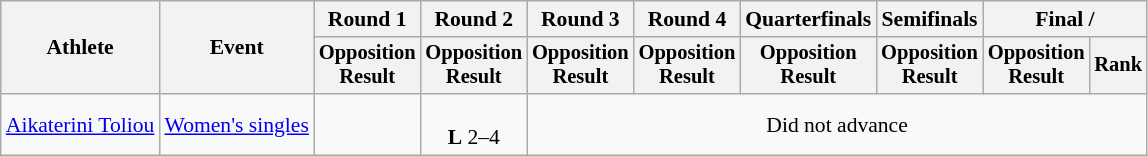<table class="wikitable" style="text-align:center; font-size:90%">
<tr>
<th rowspan=2>Athlete</th>
<th rowspan=2>Event</th>
<th>Round 1</th>
<th>Round 2</th>
<th>Round 3</th>
<th>Round 4</th>
<th>Quarterfinals</th>
<th>Semifinals</th>
<th colspan=2>Final / </th>
</tr>
<tr style="font-size:95%">
<th>Opposition<br>Result</th>
<th>Opposition<br>Result</th>
<th>Opposition<br>Result</th>
<th>Opposition<br>Result</th>
<th>Opposition<br>Result</th>
<th>Opposition<br>Result</th>
<th>Opposition<br>Result</th>
<th>Rank</th>
</tr>
<tr>
<td align=left><a href='#'>Aikaterini Toliou</a></td>
<td align=left><a href='#'>Women's singles</a></td>
<td></td>
<td><br> <strong>L</strong> 2–4</td>
<td colspan=6>Did not advance</td>
</tr>
</table>
